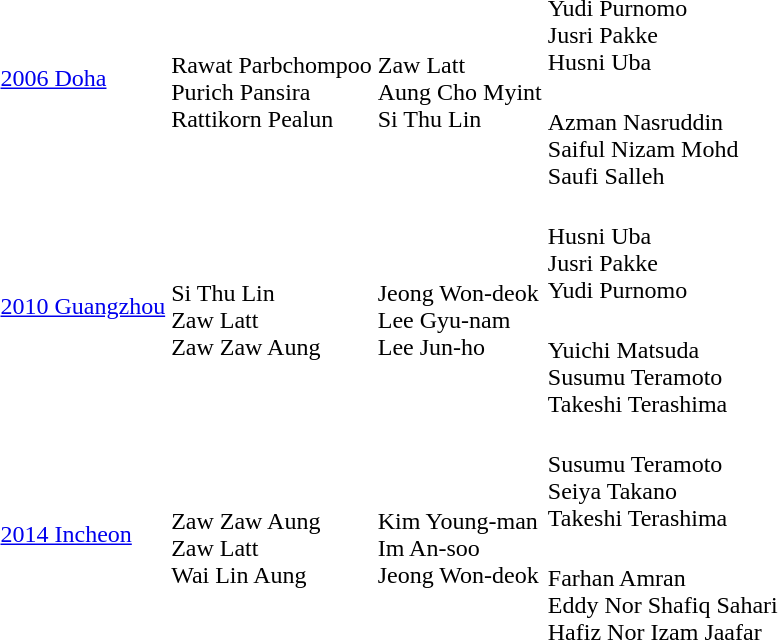<table>
<tr>
<td rowspan=2><a href='#'>2006 Doha</a></td>
<td rowspan=2><br>Rawat Parbchompoo<br>Purich Pansira<br>Rattikorn Pealun</td>
<td rowspan=2><br>Zaw Latt<br>Aung Cho Myint<br>Si Thu Lin</td>
<td><br>Yudi Purnomo<br>Jusri Pakke<br>Husni Uba</td>
</tr>
<tr>
<td><br>Azman Nasruddin<br>Saiful Nizam Mohd<br>Saufi Salleh</td>
</tr>
<tr>
<td rowspan=2><a href='#'>2010 Guangzhou</a></td>
<td rowspan=2><br>Si Thu Lin<br>Zaw Latt<br>Zaw Zaw Aung</td>
<td rowspan=2><br>Jeong Won-deok<br>Lee Gyu-nam<br>Lee Jun-ho</td>
<td><br>Husni Uba<br>Jusri Pakke<br>Yudi Purnomo</td>
</tr>
<tr>
<td><br>Yuichi Matsuda<br>Susumu Teramoto<br>Takeshi Terashima</td>
</tr>
<tr>
<td rowspan=2><a href='#'>2014 Incheon</a></td>
<td rowspan=2><br>Zaw Zaw Aung<br>Zaw Latt<br>Wai Lin Aung</td>
<td rowspan=2><br>Kim Young-man<br>Im An-soo<br>Jeong Won-deok</td>
<td><br>Susumu Teramoto<br>Seiya Takano<br>Takeshi Terashima</td>
</tr>
<tr>
<td><br>Farhan Amran<br>Eddy Nor Shafiq Sahari<br>Hafiz Nor Izam Jaafar</td>
</tr>
</table>
